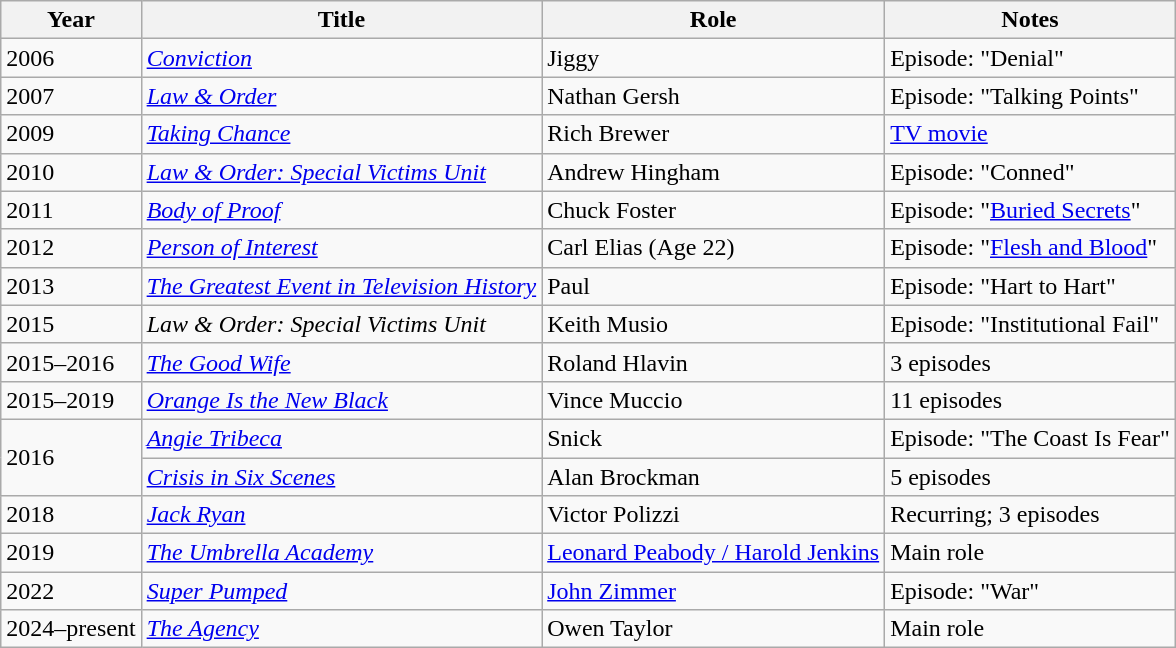<table class="wikitable sortable">
<tr>
<th>Year</th>
<th>Title</th>
<th>Role</th>
<th class="unsortable">Notes</th>
</tr>
<tr>
<td>2006</td>
<td><em><a href='#'>Conviction</a></em></td>
<td>Jiggy</td>
<td>Episode: "Denial"</td>
</tr>
<tr>
<td>2007</td>
<td><em><a href='#'>Law & Order</a></em></td>
<td>Nathan Gersh</td>
<td>Episode: "Talking Points"</td>
</tr>
<tr>
<td>2009</td>
<td><em><a href='#'>Taking Chance</a></em></td>
<td>Rich Brewer</td>
<td><a href='#'>TV movie</a></td>
</tr>
<tr>
<td>2010</td>
<td><em><a href='#'>Law & Order: Special Victims Unit</a></em></td>
<td>Andrew Hingham</td>
<td>Episode: "Conned"</td>
</tr>
<tr>
<td>2011</td>
<td><em><a href='#'>Body of Proof</a></em></td>
<td>Chuck Foster</td>
<td>Episode: "<a href='#'>Buried Secrets</a>"</td>
</tr>
<tr>
<td>2012</td>
<td><em><a href='#'>Person of Interest</a></em></td>
<td>Carl Elias (Age 22)</td>
<td>Episode: "<a href='#'>Flesh and Blood</a>"</td>
</tr>
<tr>
<td>2013</td>
<td><em><a href='#'>The Greatest Event in Television History</a></em></td>
<td>Paul</td>
<td>Episode: "Hart to Hart"</td>
</tr>
<tr>
<td>2015</td>
<td><em>Law & Order: Special Victims Unit</em></td>
<td>Keith Musio</td>
<td>Episode: "Institutional Fail"</td>
</tr>
<tr>
<td>2015–2016</td>
<td><em><a href='#'>The Good Wife</a></em></td>
<td>Roland Hlavin</td>
<td>3 episodes</td>
</tr>
<tr>
<td>2015–2019</td>
<td><em><a href='#'>Orange Is the New Black</a></em></td>
<td>Vince Muccio</td>
<td>11 episodes</td>
</tr>
<tr>
<td rowspan="2">2016</td>
<td><em><a href='#'>Angie Tribeca</a></em></td>
<td>Snick</td>
<td>Episode: "The Coast Is Fear"</td>
</tr>
<tr>
<td><em><a href='#'>Crisis in Six Scenes</a></em></td>
<td>Alan Brockman</td>
<td>5 episodes</td>
</tr>
<tr>
<td>2018</td>
<td><em><a href='#'>Jack Ryan</a></em></td>
<td>Victor Polizzi</td>
<td>Recurring; 3 episodes</td>
</tr>
<tr>
<td>2019</td>
<td><em><a href='#'>The Umbrella Academy</a></em></td>
<td><a href='#'>Leonard Peabody / Harold Jenkins</a></td>
<td>Main role</td>
</tr>
<tr>
<td>2022</td>
<td><em><a href='#'>Super Pumped</a></em></td>
<td><a href='#'>John Zimmer</a></td>
<td>Episode: "War"</td>
</tr>
<tr>
<td>2024–present</td>
<td><em><a href='#'>The Agency</a></em></td>
<td>Owen Taylor</td>
<td>Main role</td>
</tr>
</table>
